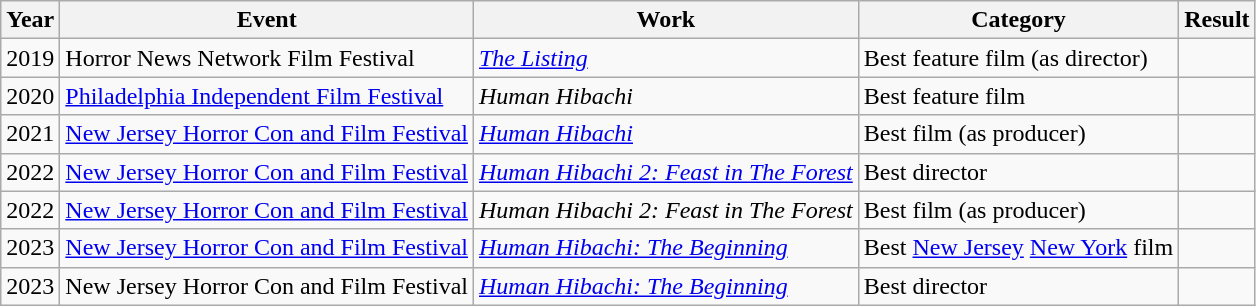<table class="wikitable">
<tr>
<th>Year</th>
<th>Event</th>
<th>Work</th>
<th>Category</th>
<th>Result</th>
</tr>
<tr>
<td>2019</td>
<td>Horror News Network Film Festival</td>
<td><em><a href='#'>The Listing</a></em></td>
<td>Best feature film (as director)</td>
<td></td>
</tr>
<tr>
<td>2020</td>
<td><a href='#'>Philadelphia Independent Film Festival</a></td>
<td><em>Human Hibachi</em></td>
<td>Best feature film</td>
<td></td>
</tr>
<tr>
<td>2021</td>
<td><a href='#'>New Jersey Horror Con and Film Festival</a></td>
<td><em><a href='#'>Human Hibachi</a></em></td>
<td>Best film (as producer)</td>
<td></td>
</tr>
<tr>
<td>2022</td>
<td><a href='#'>New Jersey Horror Con and Film Festival</a></td>
<td><em><a href='#'>Human Hibachi 2: Feast in The Forest</a></em></td>
<td>Best director</td>
<td></td>
</tr>
<tr>
<td>2022</td>
<td><a href='#'>New Jersey Horror Con and Film Festival</a></td>
<td><em>Human Hibachi 2: Feast in The Forest</em></td>
<td>Best film (as producer)</td>
<td></td>
</tr>
<tr>
<td>2023</td>
<td><a href='#'>New Jersey Horror Con and Film Festival</a></td>
<td><em><a href='#'>Human Hibachi: The Beginning</a></em></td>
<td>Best <a href='#'>New Jersey</a> <a href='#'>New York</a> film</td>
<td></td>
</tr>
<tr>
<td>2023</td>
<td>New Jersey Horror Con and Film Festival</td>
<td><em><a href='#'>Human Hibachi: The Beginning</a></em></td>
<td>Best director</td>
<td></td>
</tr>
</table>
